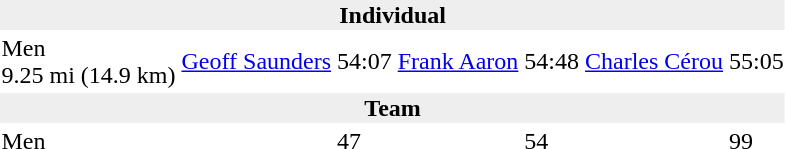<table>
<tr>
<td colspan=7 bgcolor=#eeeeee style=text-align:center;><strong>Individual</strong></td>
</tr>
<tr>
<td>Men<br>9.25 mi (14.9 km)</td>
<td><a href='#'>Geoff Saunders</a><br></td>
<td>54:07</td>
<td><a href='#'>Frank Aaron</a><br></td>
<td>54:48</td>
<td><a href='#'>Charles Cérou</a><br></td>
<td>55:05</td>
</tr>
<tr>
<td colspan=7 bgcolor=#eeeeee style=text-align:center;><strong>Team</strong></td>
</tr>
<tr>
<td>Men</td>
<td></td>
<td>47</td>
<td></td>
<td>54</td>
<td></td>
<td>99</td>
</tr>
</table>
